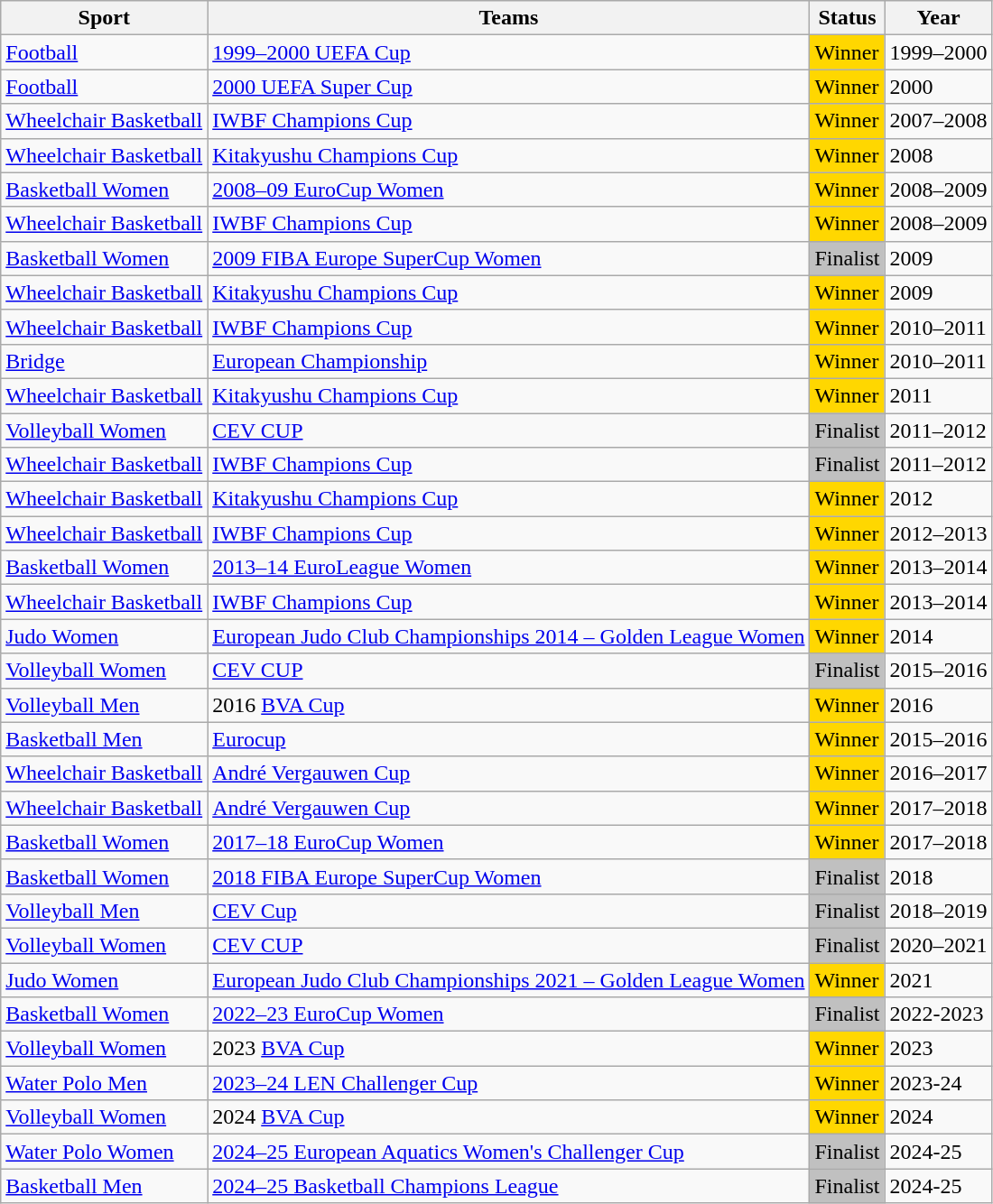<table class="wikitable">
<tr>
<th>Sport</th>
<th>Teams</th>
<th>Status</th>
<th>Year</th>
</tr>
<tr>
<td><a href='#'>Football</a></td>
<td><a href='#'>1999–2000 UEFA Cup</a></td>
<td bgcolor= gold>Winner</td>
<td>1999–2000</td>
</tr>
<tr>
<td><a href='#'>Football</a></td>
<td><a href='#'>2000 UEFA Super Cup</a></td>
<td bgcolor= gold>Winner</td>
<td>2000</td>
</tr>
<tr>
<td><a href='#'>Wheelchair Basketball</a></td>
<td><a href='#'>IWBF Champions Cup</a></td>
<td bgcolor= gold>Winner</td>
<td>2007–2008</td>
</tr>
<tr>
<td><a href='#'>Wheelchair Basketball</a></td>
<td><a href='#'>Kitakyushu Champions Cup</a></td>
<td bgcolor= gold>Winner</td>
<td>2008</td>
</tr>
<tr>
<td><a href='#'>Basketball Women</a></td>
<td><a href='#'>2008–09 EuroCup Women</a></td>
<td bgcolor= gold>Winner</td>
<td>2008–2009</td>
</tr>
<tr>
<td><a href='#'>Wheelchair Basketball</a></td>
<td><a href='#'>IWBF Champions Cup</a></td>
<td bgcolor= gold>Winner</td>
<td>2008–2009</td>
</tr>
<tr>
<td><a href='#'>Basketball Women</a></td>
<td><a href='#'>2009 FIBA Europe SuperCup Women</a></td>
<td bgcolor= silver>Finalist</td>
<td>2009</td>
</tr>
<tr>
<td><a href='#'>Wheelchair Basketball</a></td>
<td><a href='#'>Kitakyushu Champions Cup</a></td>
<td bgcolor= gold>Winner</td>
<td>2009</td>
</tr>
<tr>
<td><a href='#'>Wheelchair Basketball</a></td>
<td><a href='#'>IWBF Champions Cup</a></td>
<td bgcolor= gold>Winner</td>
<td>2010–2011</td>
</tr>
<tr>
<td><a href='#'>Bridge</a></td>
<td><a href='#'>European Championship</a></td>
<td bgcolor= gold>Winner</td>
<td>2010–2011</td>
</tr>
<tr>
<td><a href='#'>Wheelchair Basketball</a></td>
<td><a href='#'>Kitakyushu Champions Cup</a></td>
<td bgcolor= gold>Winner</td>
<td>2011</td>
</tr>
<tr>
<td><a href='#'>Volleyball Women</a></td>
<td><a href='#'>CEV CUP</a></td>
<td bgcolor= silver>Finalist</td>
<td>2011–2012</td>
</tr>
<tr>
<td><a href='#'>Wheelchair Basketball</a></td>
<td><a href='#'>IWBF Champions Cup</a></td>
<td bgcolor= silver>Finalist</td>
<td>2011–2012</td>
</tr>
<tr>
<td><a href='#'>Wheelchair Basketball</a></td>
<td><a href='#'>Kitakyushu Champions Cup</a></td>
<td bgcolor= gold>Winner</td>
<td>2012</td>
</tr>
<tr>
<td><a href='#'>Wheelchair Basketball</a></td>
<td><a href='#'>IWBF Champions Cup</a></td>
<td bgcolor= gold>Winner</td>
<td>2012–2013</td>
</tr>
<tr>
<td><a href='#'>Basketball Women</a></td>
<td><a href='#'>2013–14 EuroLeague Women</a></td>
<td bgcolor= gold>Winner</td>
<td>2013–2014</td>
</tr>
<tr>
<td><a href='#'>Wheelchair Basketball</a></td>
<td><a href='#'>IWBF Champions Cup</a></td>
<td bgcolor= gold>Winner</td>
<td>2013–2014</td>
</tr>
<tr>
<td><a href='#'>Judo Women</a></td>
<td><a href='#'>European Judo Club Championships 2014 – Golden League Women</a></td>
<td bgcolor="gold">Winner</td>
<td>2014</td>
</tr>
<tr>
<td><a href='#'>Volleyball Women</a></td>
<td><a href='#'>CEV CUP</a></td>
<td bgcolor= silver>Finalist</td>
<td>2015–2016</td>
</tr>
<tr>
<td><a href='#'>Volleyball Men</a></td>
<td>2016 <a href='#'>BVA Cup</a></td>
<td bgcolor="gold">Winner</td>
<td>2016</td>
</tr>
<tr>
<td><a href='#'>Basketball Men</a></td>
<td><a href='#'>Eurocup</a></td>
<td bgcolor= gold>Winner</td>
<td>2015–2016</td>
</tr>
<tr>
<td><a href='#'>Wheelchair Basketball</a></td>
<td><a href='#'>André Vergauwen Cup</a></td>
<td bgcolor= gold>Winner</td>
<td>2016–2017</td>
</tr>
<tr>
<td><a href='#'>Wheelchair Basketball</a></td>
<td><a href='#'>André Vergauwen Cup</a></td>
<td bgcolor= gold>Winner</td>
<td>2017–2018</td>
</tr>
<tr>
<td><a href='#'>Basketball Women</a></td>
<td><a href='#'>2017–18 EuroCup Women</a></td>
<td bgcolor= gold>Winner</td>
<td>2017–2018</td>
</tr>
<tr>
<td><a href='#'>Basketball Women</a></td>
<td><a href='#'>2018 FIBA Europe SuperCup Women</a></td>
<td bgcolor="silver">Finalist</td>
<td>2018</td>
</tr>
<tr>
<td><a href='#'>Volleyball Men</a></td>
<td><a href='#'>CEV Cup</a></td>
<td bgcolor= silver>Finalist</td>
<td>2018–2019</td>
</tr>
<tr>
<td><a href='#'>Volleyball Women</a></td>
<td><a href='#'>CEV CUP</a></td>
<td bgcolor= silver>Finalist</td>
<td>2020–2021</td>
</tr>
<tr>
<td><a href='#'>Judo Women</a></td>
<td><a href='#'>European Judo Club Championships 2021 – Golden League Women</a></td>
<td bgcolor= gold>Winner</td>
<td>2021</td>
</tr>
<tr>
<td><a href='#'>Basketball Women</a></td>
<td><a href='#'>2022–23 EuroCup Women</a></td>
<td bgcolor= silver>Finalist</td>
<td>2022-2023</td>
</tr>
<tr>
<td><a href='#'>Volleyball Women</a></td>
<td>2023 <a href='#'>BVA Cup</a></td>
<td bgcolor= gold>Winner</td>
<td>2023</td>
</tr>
<tr>
<td><a href='#'>Water Polo Men</a></td>
<td><a href='#'>2023–24 LEN Challenger Cup</a></td>
<td bgcolor= gold>Winner</td>
<td>2023-24</td>
</tr>
<tr>
<td><a href='#'>Volleyball Women</a></td>
<td>2024 <a href='#'>BVA Cup</a></td>
<td bgcolor= gold>Winner</td>
<td>2024</td>
</tr>
<tr>
<td><a href='#'>Water Polo Women</a></td>
<td><a href='#'>2024–25 European Aquatics Women's Challenger Cup</a></td>
<td bgcolor= silver>Finalist</td>
<td>2024-25</td>
</tr>
<tr>
<td><a href='#'>Basketball Men</a></td>
<td><a href='#'>2024–25 Basketball Champions League</a></td>
<td bgcolor= silver>Finalist</td>
<td>2024-25</td>
</tr>
</table>
